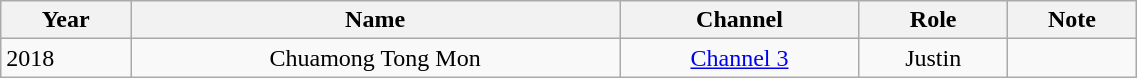<table class="wikitable" width="60%" style="margin-bottom: 58px;">
<tr>
<th>Year</th>
<th>Name</th>
<th>Channel</th>
<th>Role</th>
<th>Note</th>
</tr>
<tr>
<td rowspan="1">2018</td>
<td align="center">Chuamong Tong Mon</td>
<td align="center"><a href='#'>Channel 3</a></td>
<td align="center">Justin</td>
<td align="center"><br></td>
</tr>
</table>
